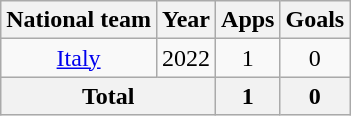<table class="wikitable" style="text-align:center">
<tr>
<th>National team</th>
<th>Year</th>
<th>Apps</th>
<th>Goals</th>
</tr>
<tr>
<td><a href='#'>Italy</a></td>
<td>2022</td>
<td>1</td>
<td>0</td>
</tr>
<tr>
<th colspan="2">Total</th>
<th>1</th>
<th>0</th>
</tr>
</table>
